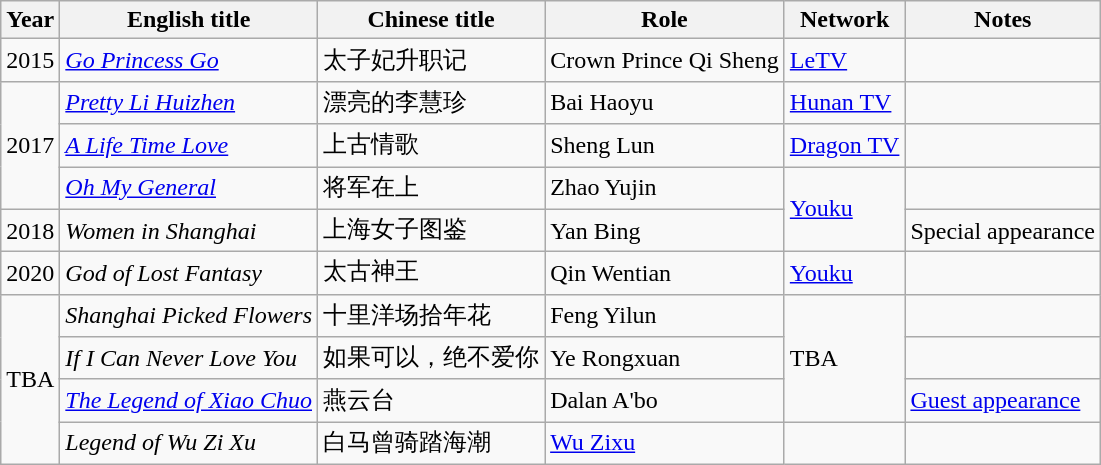<table class="wikitable sortable">
<tr>
<th>Year</th>
<th>English title</th>
<th>Chinese title</th>
<th>Role</th>
<th>Network</th>
<th class="unsortable">Notes</th>
</tr>
<tr>
<td>2015</td>
<td><em><a href='#'>Go Princess Go</a></em></td>
<td>太子妃升职记</td>
<td>Crown Prince Qi Sheng</td>
<td><a href='#'>LeTV</a></td>
<td></td>
</tr>
<tr>
<td rowspan=3>2017</td>
<td><em><a href='#'>Pretty Li Huizhen</a></em></td>
<td>漂亮的李慧珍</td>
<td>Bai Haoyu</td>
<td><a href='#'>Hunan TV</a></td>
<td></td>
</tr>
<tr>
<td><em><a href='#'>A Life Time Love</a></em></td>
<td>上古情歌</td>
<td>Sheng Lun</td>
<td><a href='#'>Dragon TV</a></td>
<td></td>
</tr>
<tr>
<td><em><a href='#'>Oh My General</a></em></td>
<td>将军在上</td>
<td>Zhao Yujin</td>
<td rowspan=2><a href='#'>Youku</a></td>
<td></td>
</tr>
<tr>
<td>2018</td>
<td><em>Women in Shanghai</em></td>
<td>上海女子图鉴</td>
<td>Yan Bing</td>
<td>Special appearance</td>
</tr>
<tr>
<td>2020</td>
<td><em>God of Lost Fantasy</em></td>
<td>太古神王</td>
<td>Qin Wentian</td>
<td><a href='#'>Youku</a></td>
<td></td>
</tr>
<tr>
<td rowspan=5>TBA</td>
<td><em>Shanghai Picked Flowers</em></td>
<td>十里洋场拾年花</td>
<td>Feng Yilun</td>
<td rowspan=3>TBA</td>
<td></td>
</tr>
<tr>
<td><em>If I Can Never Love You</em></td>
<td>如果可以，绝不爱你</td>
<td>Ye Rongxuan</td>
<td></td>
</tr>
<tr>
<td><em><a href='#'>The Legend of Xiao Chuo</a></em></td>
<td>燕云台</td>
<td>Dalan A'bo</td>
<td><a href='#'>Guest appearance</a></td>
</tr>
<tr>
<td><em>Legend of Wu Zi Xu</em></td>
<td>白马曾骑踏海潮</td>
<td><a href='#'>Wu Zixu</a></td>
<td></td>
<td></td>
</tr>
</table>
